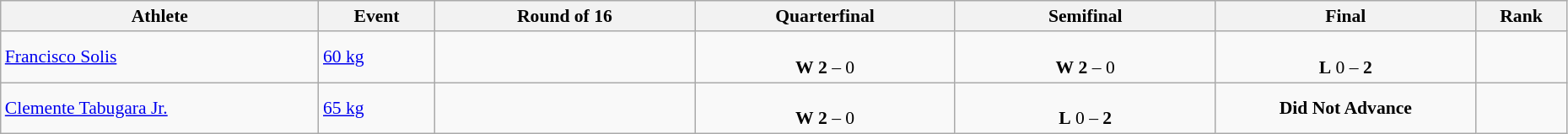<table class="wikitable" width="98%" style="text-align:left; font-size:90%">
<tr>
<th width="11%">Athlete</th>
<th width="4%">Event</th>
<th width="9%">Round of 16</th>
<th width="9%">Quarterfinal</th>
<th width="9%">Semifinal</th>
<th width="9%">Final</th>
<th width="3%">Rank</th>
</tr>
<tr>
<td><a href='#'>Francisco Solis</a></td>
<td><a href='#'>60 kg</a></td>
<td></td>
<td style="text-align:center;"> <br> <strong>W</strong> <strong>2</strong> – 0</td>
<td style="text-align:center;"> <br> <strong>W</strong> <strong>2</strong> – 0</td>
<td style="text-align:center;"> <br> <strong>L</strong> 0 – <strong>2</strong></td>
<td align=center></td>
</tr>
<tr>
<td><a href='#'>Clemente Tabugara Jr.</a></td>
<td><a href='#'>65 kg</a></td>
<td></td>
<td style="text-align:center;"> <br> <strong>W</strong> <strong>2</strong> – 0</td>
<td style="text-align:center;"> <br> <strong>L</strong> 0 – <strong>2</strong></td>
<td style="text-align:center;"><strong>Did Not Advance</strong></td>
<td align=center></td>
</tr>
</table>
